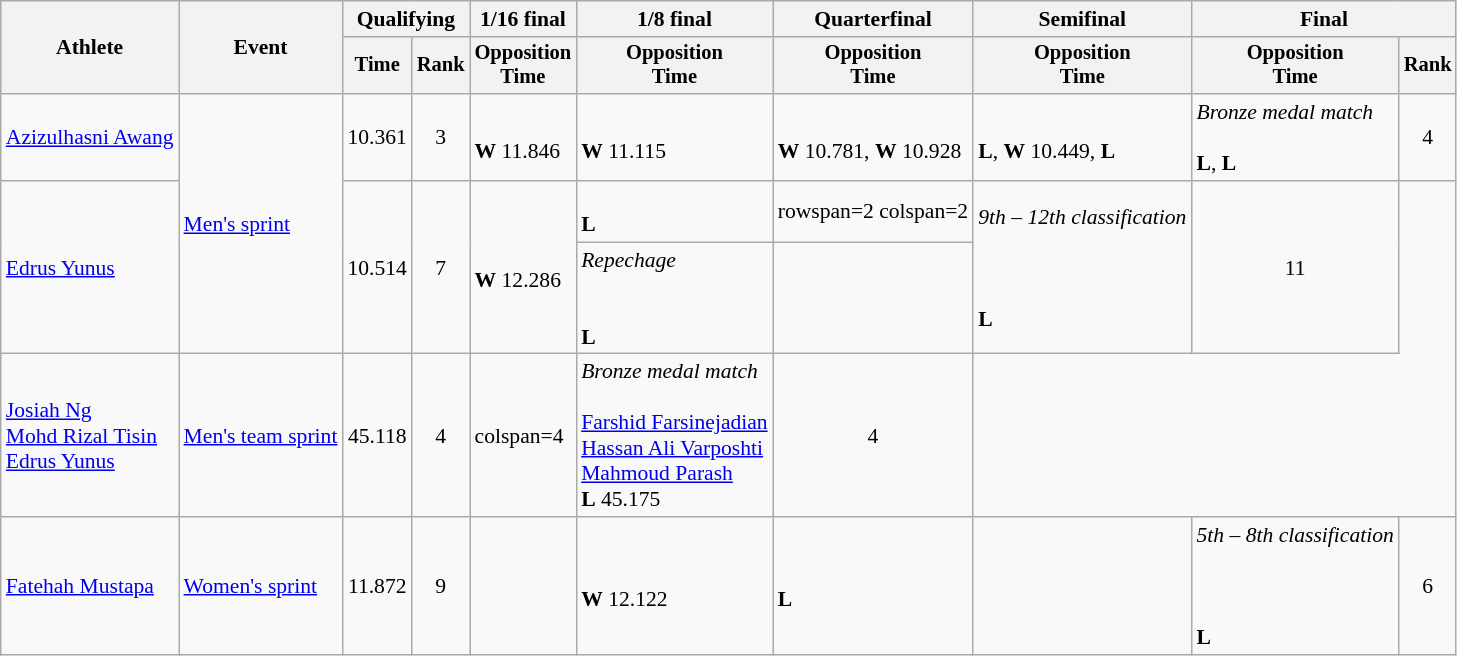<table class=wikitable style="text-align:left; font-size:90%">
<tr>
<th rowspan=2 align=center>Athlete</th>
<th rowspan=2 align=center>Event</th>
<th colspan=2 align=center>Qualifying</th>
<th align=center>1/16 final</th>
<th align=center>1/8 final</th>
<th align=center>Quarterfinal</th>
<th align=center>Semifinal</th>
<th colspan=2 align=center>Final</th>
</tr>
<tr style="font-size:95%">
<th align=center>Time</th>
<th align=center>Rank</th>
<th align=center>Opposition<br>Time</th>
<th align=center>Opposition<br>Time</th>
<th align=center>Opposition<br>Time</th>
<th align=center>Opposition<br>Time</th>
<th align=center>Opposition<br>Time</th>
<th align=center>Rank</th>
</tr>
<tr>
<td><a href='#'>Azizulhasni Awang</a></td>
<td rowspan=3><a href='#'>Men's sprint</a></td>
<td align=center>10.361</td>
<td align=center>3 <strong></strong></td>
<td><br><strong>W</strong> 11.846</td>
<td><br><strong>W</strong> 11.115</td>
<td><br><strong>W</strong> 10.781, <strong>W</strong> 10.928</td>
<td><br><strong>L</strong>, <strong>W</strong> 10.449, <strong>L</strong></td>
<td><em>Bronze medal match</em><br><br><strong>L</strong>, <strong>L</strong></td>
<td align=center>4</td>
</tr>
<tr>
<td rowspan=2 align=left><a href='#'>Edrus Yunus</a></td>
<td rowspan=2 align=center>10.514</td>
<td rowspan=2 align=center>7 <strong></strong></td>
<td rowspan=2><br><strong>W</strong> 12.286</td>
<td><br><strong>L</strong></td>
<td>rowspan=2 colspan=2 </td>
<td rowspan=2><em>9th – 12th classification</em><br><br><br><br><strong>L</strong></td>
<td rowspan=2 align=center>11</td>
</tr>
<tr>
<td><em>Repechage</em><br><br><br><strong>L</strong></td>
</tr>
<tr>
<td align=left><a href='#'>Josiah Ng</a><br><a href='#'>Mohd Rizal Tisin</a><br><a href='#'>Edrus Yunus</a></td>
<td align=left><a href='#'>Men's team sprint</a></td>
<td align=center>45.118</td>
<td align=center>4 <strong></strong></td>
<td>colspan=4 </td>
<td align=left><em>Bronze medal match</em><br><br><a href='#'>Farshid Farsinejadian</a><br><a href='#'>Hassan Ali Varposhti</a><br><a href='#'>Mahmoud Parash</a><br><strong>L</strong> 45.175</td>
<td align=center>4</td>
</tr>
<tr>
<td><a href='#'>Fatehah Mustapa</a></td>
<td><a href='#'>Women's sprint</a></td>
<td align=center>11.872</td>
<td align=center>9 <strong></strong></td>
<td></td>
<td><br><strong>W</strong> 12.122</td>
<td><br><strong>L</strong></td>
<td></td>
<td><em>5th – 8th classification</em><br><br><br><br><strong>L</strong></td>
<td align=center>6</td>
</tr>
</table>
